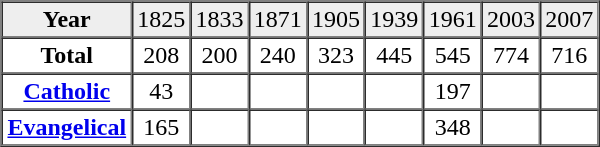<table border="1" cellpadding="2" cellspacing="0" width="400">
<tr bgcolor="#eeeeee" align="center">
<td><strong>Year</strong></td>
<td>1825</td>
<td>1833</td>
<td>1871</td>
<td>1905</td>
<td>1939</td>
<td>1961</td>
<td>2003</td>
<td>2007</td>
</tr>
<tr align="center">
<td><strong>Total</strong></td>
<td>208</td>
<td>200</td>
<td>240</td>
<td>323</td>
<td>445</td>
<td>545</td>
<td>774</td>
<td>716</td>
</tr>
<tr align="center">
<td><strong><a href='#'>Catholic</a></strong></td>
<td>43</td>
<td> </td>
<td> </td>
<td> </td>
<td> </td>
<td>197</td>
<td> </td>
<td> </td>
</tr>
<tr align="center">
<td><strong><a href='#'>Evangelical</a></strong></td>
<td>165</td>
<td> </td>
<td> </td>
<td> </td>
<td> </td>
<td>348</td>
<td> </td>
<td> </td>
</tr>
</table>
